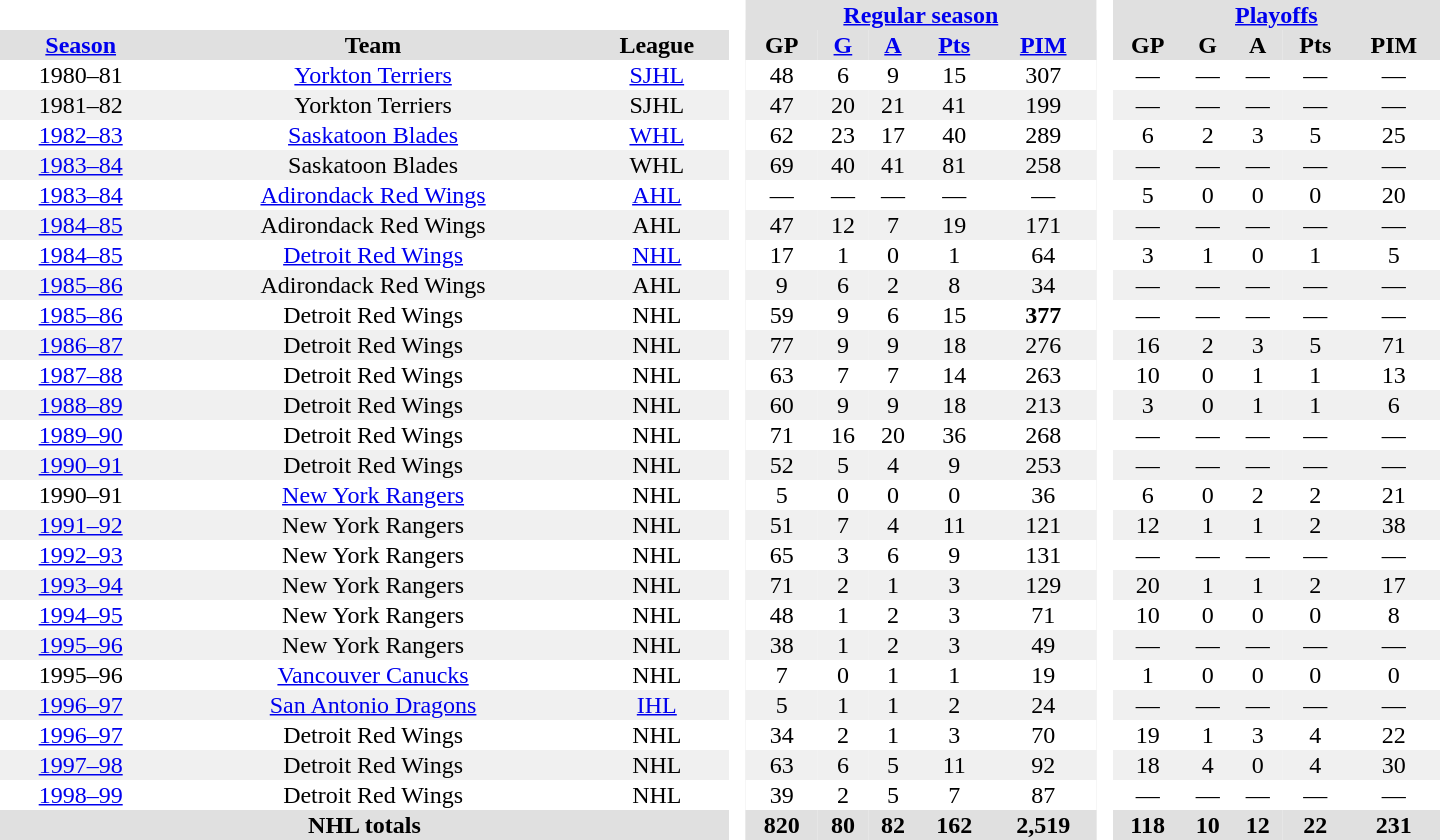<table border="0" cellpadding="1" cellspacing="0" style="text-align:center; width:60em">
<tr bgcolor="#e0e0e0">
<th colspan="3" bgcolor="#ffffff"> </th>
<th rowspan="99" bgcolor="#ffffff"> </th>
<th colspan="5"><a href='#'>Regular season</a></th>
<th rowspan="99" bgcolor="#ffffff"> </th>
<th colspan="5"><a href='#'>Playoffs</a></th>
</tr>
<tr bgcolor="#e0e0e0">
<th><a href='#'>Season</a></th>
<th>Team</th>
<th>League</th>
<th>GP</th>
<th><a href='#'>G</a></th>
<th><a href='#'>A</a></th>
<th><a href='#'>Pts</a></th>
<th><a href='#'>PIM</a></th>
<th>GP</th>
<th>G</th>
<th>A</th>
<th>Pts</th>
<th>PIM</th>
</tr>
<tr>
<td>1980–81</td>
<td><a href='#'>Yorkton Terriers</a></td>
<td><a href='#'>SJHL</a></td>
<td>48</td>
<td>6</td>
<td>9</td>
<td>15</td>
<td>307</td>
<td>—</td>
<td>—</td>
<td>—</td>
<td>—</td>
<td>—</td>
</tr>
<tr bgcolor="#f0f0f0">
<td>1981–82</td>
<td>Yorkton Terriers</td>
<td>SJHL</td>
<td>47</td>
<td>20</td>
<td>21</td>
<td>41</td>
<td>199</td>
<td>—</td>
<td>—</td>
<td>—</td>
<td>—</td>
<td>—</td>
</tr>
<tr>
<td><a href='#'>1982–83</a></td>
<td><a href='#'>Saskatoon Blades</a></td>
<td><a href='#'>WHL</a></td>
<td>62</td>
<td>23</td>
<td>17</td>
<td>40</td>
<td>289</td>
<td>6</td>
<td>2</td>
<td>3</td>
<td>5</td>
<td>25</td>
</tr>
<tr bgcolor="#f0f0f0">
<td><a href='#'>1983–84</a></td>
<td>Saskatoon Blades</td>
<td>WHL</td>
<td>69</td>
<td>40</td>
<td>41</td>
<td>81</td>
<td>258</td>
<td>—</td>
<td>—</td>
<td>—</td>
<td>—</td>
<td>—</td>
</tr>
<tr>
<td><a href='#'>1983–84</a></td>
<td><a href='#'>Adirondack Red Wings</a></td>
<td><a href='#'>AHL</a></td>
<td>—</td>
<td>—</td>
<td>—</td>
<td>—</td>
<td>—</td>
<td>5</td>
<td>0</td>
<td>0</td>
<td>0</td>
<td>20</td>
</tr>
<tr bgcolor="#f0f0f0">
<td><a href='#'>1984–85</a></td>
<td>Adirondack Red Wings</td>
<td>AHL</td>
<td>47</td>
<td>12</td>
<td>7</td>
<td>19</td>
<td>171</td>
<td>—</td>
<td>—</td>
<td>—</td>
<td>—</td>
<td>—</td>
</tr>
<tr>
<td><a href='#'>1984–85</a></td>
<td><a href='#'>Detroit Red Wings</a></td>
<td><a href='#'>NHL</a></td>
<td>17</td>
<td>1</td>
<td>0</td>
<td>1</td>
<td>64</td>
<td>3</td>
<td>1</td>
<td>0</td>
<td>1</td>
<td>5</td>
</tr>
<tr bgcolor="#f0f0f0">
<td><a href='#'>1985–86</a></td>
<td>Adirondack Red Wings</td>
<td>AHL</td>
<td>9</td>
<td>6</td>
<td>2</td>
<td>8</td>
<td>34</td>
<td>—</td>
<td>—</td>
<td>—</td>
<td>—</td>
<td>—</td>
</tr>
<tr>
<td><a href='#'>1985–86</a></td>
<td>Detroit Red Wings</td>
<td>NHL</td>
<td>59</td>
<td>9</td>
<td>6</td>
<td>15</td>
<td><strong>377</strong></td>
<td>—</td>
<td>—</td>
<td>—</td>
<td>—</td>
<td>—</td>
</tr>
<tr bgcolor="#f0f0f0">
<td><a href='#'>1986–87</a></td>
<td>Detroit Red Wings</td>
<td>NHL</td>
<td>77</td>
<td>9</td>
<td>9</td>
<td>18</td>
<td>276</td>
<td>16</td>
<td>2</td>
<td>3</td>
<td>5</td>
<td>71</td>
</tr>
<tr>
<td><a href='#'>1987–88</a></td>
<td>Detroit Red Wings</td>
<td>NHL</td>
<td>63</td>
<td>7</td>
<td>7</td>
<td>14</td>
<td>263</td>
<td>10</td>
<td>0</td>
<td>1</td>
<td>1</td>
<td>13</td>
</tr>
<tr bgcolor="#f0f0f0">
<td><a href='#'>1988–89</a></td>
<td>Detroit Red Wings</td>
<td>NHL</td>
<td>60</td>
<td>9</td>
<td>9</td>
<td>18</td>
<td>213</td>
<td>3</td>
<td>0</td>
<td>1</td>
<td>1</td>
<td>6</td>
</tr>
<tr>
<td><a href='#'>1989–90</a></td>
<td>Detroit Red Wings</td>
<td>NHL</td>
<td>71</td>
<td>16</td>
<td>20</td>
<td>36</td>
<td>268</td>
<td>—</td>
<td>—</td>
<td>—</td>
<td>—</td>
<td>—</td>
</tr>
<tr bgcolor="#f0f0f0">
<td><a href='#'>1990–91</a></td>
<td>Detroit Red Wings</td>
<td>NHL</td>
<td>52</td>
<td>5</td>
<td>4</td>
<td>9</td>
<td>253</td>
<td>—</td>
<td>—</td>
<td>—</td>
<td>—</td>
<td>—</td>
</tr>
<tr>
<td>1990–91</td>
<td><a href='#'>New York Rangers</a></td>
<td>NHL</td>
<td>5</td>
<td>0</td>
<td>0</td>
<td>0</td>
<td>36</td>
<td>6</td>
<td>0</td>
<td>2</td>
<td>2</td>
<td>21</td>
</tr>
<tr bgcolor="#f0f0f0">
<td><a href='#'>1991–92</a></td>
<td>New York Rangers</td>
<td>NHL</td>
<td>51</td>
<td>7</td>
<td>4</td>
<td>11</td>
<td>121</td>
<td>12</td>
<td>1</td>
<td>1</td>
<td>2</td>
<td>38</td>
</tr>
<tr>
<td><a href='#'>1992–93</a></td>
<td>New York Rangers</td>
<td>NHL</td>
<td>65</td>
<td>3</td>
<td>6</td>
<td>9</td>
<td>131</td>
<td>—</td>
<td>—</td>
<td>—</td>
<td>—</td>
<td>—</td>
</tr>
<tr bgcolor="#f0f0f0">
<td><a href='#'>1993–94</a></td>
<td>New York Rangers</td>
<td>NHL</td>
<td>71</td>
<td>2</td>
<td>1</td>
<td>3</td>
<td>129</td>
<td>20</td>
<td>1</td>
<td>1</td>
<td>2</td>
<td>17</td>
</tr>
<tr>
<td><a href='#'>1994–95</a></td>
<td>New York Rangers</td>
<td>NHL</td>
<td>48</td>
<td>1</td>
<td>2</td>
<td>3</td>
<td>71</td>
<td>10</td>
<td>0</td>
<td>0</td>
<td>0</td>
<td>8</td>
</tr>
<tr bgcolor="#f0f0f0">
<td><a href='#'>1995–96</a></td>
<td>New York Rangers</td>
<td>NHL</td>
<td>38</td>
<td>1</td>
<td>2</td>
<td>3</td>
<td>49</td>
<td>—</td>
<td>—</td>
<td>—</td>
<td>—</td>
<td>—</td>
</tr>
<tr>
<td>1995–96</td>
<td><a href='#'>Vancouver Canucks</a></td>
<td>NHL</td>
<td>7</td>
<td>0</td>
<td>1</td>
<td>1</td>
<td>19</td>
<td>1</td>
<td>0</td>
<td>0</td>
<td>0</td>
<td>0</td>
</tr>
<tr bgcolor="#f0f0f0">
<td><a href='#'>1996–97</a></td>
<td><a href='#'>San Antonio Dragons</a></td>
<td><a href='#'>IHL</a></td>
<td>5</td>
<td>1</td>
<td>1</td>
<td>2</td>
<td>24</td>
<td>—</td>
<td>—</td>
<td>—</td>
<td>—</td>
<td>—</td>
</tr>
<tr>
<td><a href='#'>1996–97</a></td>
<td>Detroit Red Wings</td>
<td>NHL</td>
<td>34</td>
<td>2</td>
<td>1</td>
<td>3</td>
<td>70</td>
<td>19</td>
<td>1</td>
<td>3</td>
<td>4</td>
<td>22</td>
</tr>
<tr bgcolor="#f0f0f0">
<td><a href='#'>1997–98</a></td>
<td>Detroit Red Wings</td>
<td>NHL</td>
<td>63</td>
<td>6</td>
<td>5</td>
<td>11</td>
<td>92</td>
<td>18</td>
<td>4</td>
<td>0</td>
<td>4</td>
<td>30</td>
</tr>
<tr>
<td><a href='#'>1998–99</a></td>
<td>Detroit Red Wings</td>
<td>NHL</td>
<td>39</td>
<td>2</td>
<td>5</td>
<td>7</td>
<td>87</td>
<td>—</td>
<td>—</td>
<td>—</td>
<td>—</td>
<td>—</td>
</tr>
<tr bgcolor="#e0e0e0">
<th colspan="3">NHL totals</th>
<th>820</th>
<th>80</th>
<th>82</th>
<th>162</th>
<th>2,519</th>
<th>118</th>
<th>10</th>
<th>12</th>
<th>22</th>
<th>231</th>
</tr>
</table>
